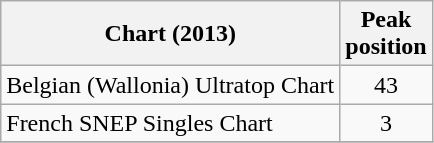<table class="wikitable sortable">
<tr>
<th>Chart (2013)</th>
<th>Peak<br>position</th>
</tr>
<tr>
<td>Belgian (Wallonia) Ultratop Chart</td>
<td style="text-align:center;">43</td>
</tr>
<tr>
<td>French SNEP Singles Chart</td>
<td style="text-align:center;">3</td>
</tr>
<tr>
</tr>
</table>
